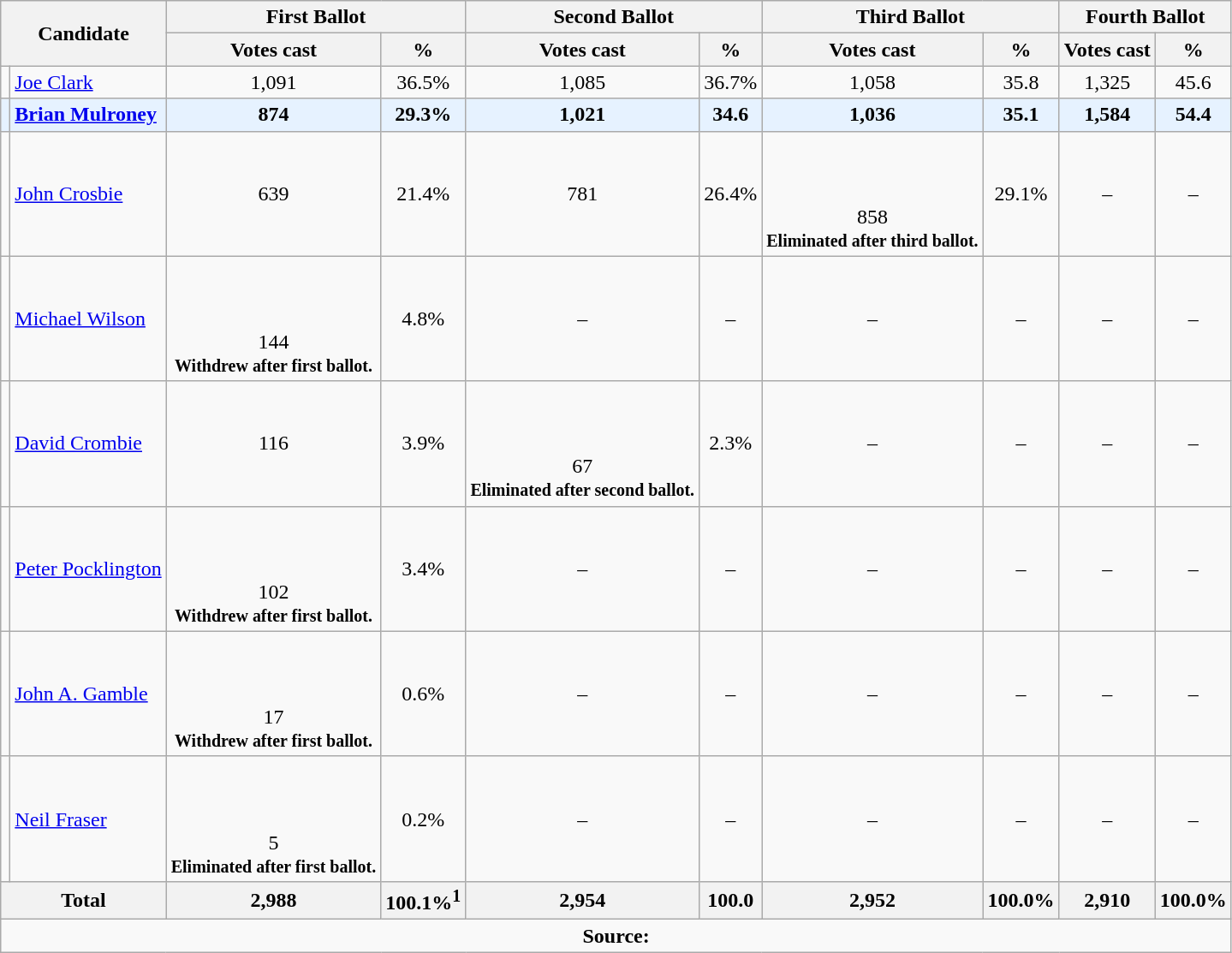<table class="wikitable">
<tr>
<th rowspan="2" colspan="2">Candidate</th>
<th colspan = "2">First Ballot</th>
<th colspan = "2">Second Ballot</th>
<th colspan = "2">Third Ballot</th>
<th colspan = "2">Fourth Ballot</th>
</tr>
<tr>
<th>Votes cast</th>
<th>%</th>
<th>Votes cast</th>
<th>%</th>
<th>Votes cast</th>
<th>%</th>
<th>Votes cast</th>
<th>%</th>
</tr>
<tr>
<td></td>
<td><a href='#'>Joe Clark</a></td>
<td align = "center">1,091</td>
<td align = "center">36.5%</td>
<td align = "center">1,085</td>
<td align = "center">36.7%</td>
<td align = "center">1,058</td>
<td align = "center">35.8</td>
<td align = "center">1,325</td>
<td align = "center">45.6</td>
</tr>
<tr style="background:#E6F2FF">
<td></td>
<td><strong><a href='#'>Brian Mulroney</a></strong></td>
<td align = "center"><strong>874</strong></td>
<td align = "center"><strong>29.3%</strong></td>
<td align = "center"><strong>1,021</strong></td>
<td align = "center"><strong>34.6</strong></td>
<td align = "center"><strong>1,036</strong></td>
<td align = "center"><strong>35.1</strong></td>
<td align = "center"><strong>1,584</strong></td>
<td align = "center"><strong>54.4</strong></td>
</tr>
<tr>
<td></td>
<td><a href='#'>John Crosbie</a></td>
<td align = "center">639</td>
<td align = "center">21.4%</td>
<td align = "center">781</td>
<td align = "center">26.4%</td>
<td align = "center"><br><br><br>858<br><strong><small>Eliminated after third ballot.</small></strong></td>
<td align = "center">29.1%</td>
<td align = "center">–</td>
<td align = "center">–</td>
</tr>
<tr>
<td></td>
<td><a href='#'>Michael Wilson</a></td>
<td align = "center"><br><br><br>144<br><strong><small>Withdrew after first ballot.</small></strong></td>
<td align = "center">4.8%</td>
<td align = "center">–</td>
<td align = "center">–</td>
<td align = "center">–</td>
<td align = "center">–</td>
<td align = "center">–</td>
<td align = "center">–</td>
</tr>
<tr>
<td></td>
<td><a href='#'>David Crombie</a></td>
<td align = "center">116</td>
<td align = "center">3.9%</td>
<td align = "center"><br><br><br>67<br><strong><small>Eliminated after second ballot.</small></strong></td>
<td align = "center">2.3%</td>
<td align = "center">–</td>
<td align = "center">–</td>
<td align = "center">–</td>
<td align = "center">–</td>
</tr>
<tr>
<td></td>
<td><a href='#'>Peter Pocklington</a></td>
<td align = "center"><br><br><br>102<br><strong><small>Withdrew after first ballot.</small></strong></td>
<td align = "center">3.4%</td>
<td align = "center">–</td>
<td align = "center">–</td>
<td align = "center">–</td>
<td align = "center">–</td>
<td align = "center">–</td>
<td align = "center">–</td>
</tr>
<tr>
<td></td>
<td><a href='#'>John A. Gamble</a></td>
<td align = "center"><br><br><br>17<br><strong><small>Withdrew after first ballot.</small></strong></td>
<td align = "center">0.6%</td>
<td align = "center">–</td>
<td align = "center">–</td>
<td align = "center">–</td>
<td align = "center">–</td>
<td align = "center">–</td>
<td align = "center">–</td>
</tr>
<tr>
<td></td>
<td><a href='#'>Neil Fraser</a></td>
<td align = "center"><br><br><br>5<br><strong><small>Eliminated after first ballot.</small></strong></td>
<td align = "center">0.2%</td>
<td align = "center">–</td>
<td align = "center">–</td>
<td align = "center">–</td>
<td align = "center">–</td>
<td align = "center">–</td>
<td align = "center">–</td>
</tr>
<tr>
<th colspan = "2">Total</th>
<th>2,988</th>
<th>100.1%<sup>1</sup></th>
<th>2,954</th>
<th>100.0</th>
<th>2,952</th>
<th>100.0%</th>
<th>2,910</th>
<th>100.0%</th>
</tr>
<tr>
<td colspan=10 align = "center"><strong>Source:</strong>  </td>
</tr>
</table>
